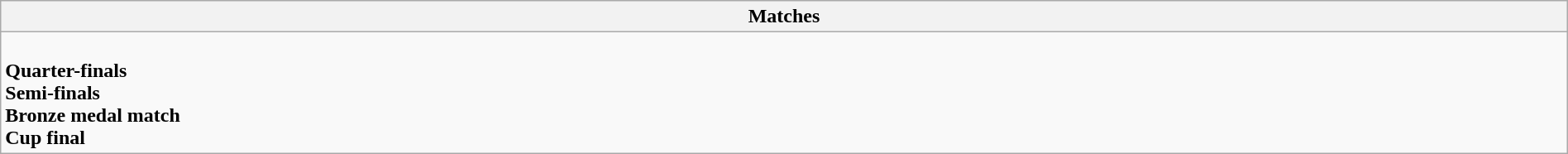<table class="wikitable collapsible collapsed" style="width:100%;">
<tr>
<th>Matches</th>
</tr>
<tr>
<td><br><strong>Quarter-finals</strong>



<br><strong>Semi-finals</strong>

<br><strong>Bronze medal match</strong>
<br><strong>Cup final</strong>
</td>
</tr>
</table>
